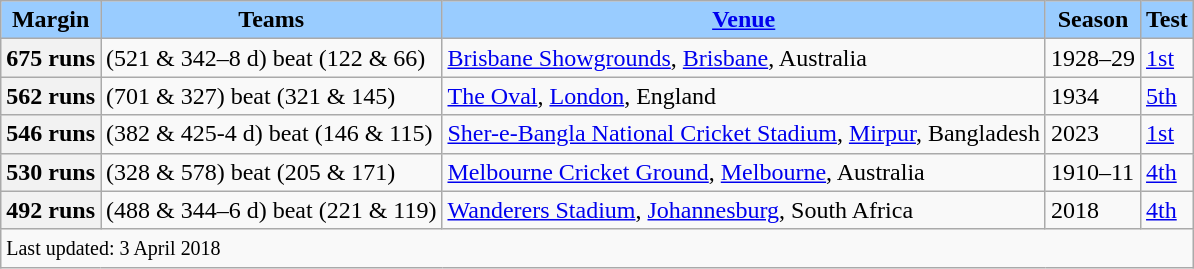<table class="wikitable">
<tr>
<th style="background:#9cf;">Margin</th>
<th style="background:#9cf;">Teams</th>
<th style="background:#9cf;"><a href='#'>Venue</a></th>
<th style="background:#9cf;">Season</th>
<th style="background:#9cf;">Test</th>
</tr>
<tr>
<th>675 runs</th>
<td> (521 & 342–8 d) beat  (122 & 66)</td>
<td><a href='#'>Brisbane Showgrounds</a>, <a href='#'>Brisbane</a>, Australia</td>
<td>1928–29</td>
<td><a href='#'>1st</a></td>
</tr>
<tr>
<th>562 runs</th>
<td> (701 & 327) beat  (321 & 145)</td>
<td><a href='#'>The Oval</a>, <a href='#'>London</a>, England</td>
<td>1934</td>
<td><a href='#'>5th</a></td>
</tr>
<tr>
<th>546 runs</th>
<td> (382 & 425-4 d) beat  (146 & 115)</td>
<td><a href='#'>Sher-e-Bangla National Cricket Stadium</a>, <a href='#'>Mirpur</a>, Bangladesh</td>
<td>2023</td>
<td><a href='#'>1st</a></td>
</tr>
<tr>
<th>530 runs</th>
<td> (328 & 578) beat  (205 & 171)</td>
<td><a href='#'>Melbourne Cricket Ground</a>, <a href='#'>Melbourne</a>, Australia</td>
<td>1910–11</td>
<td><a href='#'>4th</a></td>
</tr>
<tr>
<th>492 runs</th>
<td> (488 & 344–6 d) beat  (221 & 119)</td>
<td><a href='#'>Wanderers Stadium</a>, <a href='#'>Johannesburg</a>, South Africa</td>
<td>2018</td>
<td><a href='#'>4th</a></td>
</tr>
<tr>
<td colspan=5><small>Last updated: 3 April 2018</small></td>
</tr>
</table>
